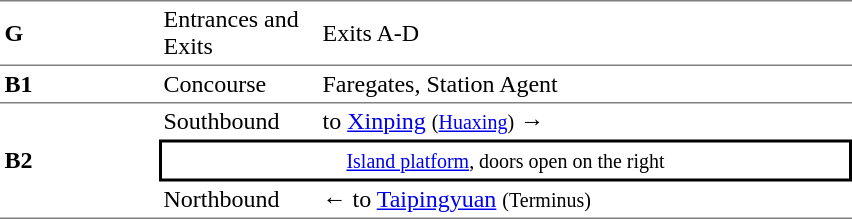<table cellspacing=0 cellpadding=3>
<tr>
<td style="border-top:solid 1px gray;border-bottom:solid 1px gray;" width=100><strong>G</strong></td>
<td style="border-top:solid 1px gray;border-bottom:solid 1px gray;" width=100>Entrances and Exits</td>
<td style="border-top:solid 1px gray;border-bottom:solid 1px gray;" width=350>Exits A-D</td>
</tr>
<tr>
<td style="border-top:solid 0px gray;border-bottom:solid 1px gray;" width=100><strong>B1</strong></td>
<td style="border-top:solid 0px gray;border-bottom:solid 1px gray;" width=100>Concourse</td>
<td style="border-top:solid 0px gray;border-bottom:solid 1px gray;" width=350>Faregates, Station Agent</td>
</tr>
<tr>
<td style="border-bottom:solid 1px gray;" rowspan=3><strong>B2</strong></td>
<td>Southbound</td>
<td style="border-bottom:solid 0px gray;">  to <a href='#'>Xinping</a> <small>(<a href='#'>Huaxing</a>)</small> →</td>
</tr>
<tr>
<td style="border-right:solid 2px black;border-left:solid 2px black;border-top:solid 2px black;border-bottom:solid 2px black;text-align:center;" colspan=2><small><a href='#'>Island platform</a>, doors open on the right</small></td>
</tr>
<tr>
<td style="border-bottom:solid 1px gray;">Northbound</td>
<td style="border-bottom:solid 1px gray;">←  to <a href='#'>Taipingyuan</a> <small>(Terminus)</small></td>
</tr>
</table>
